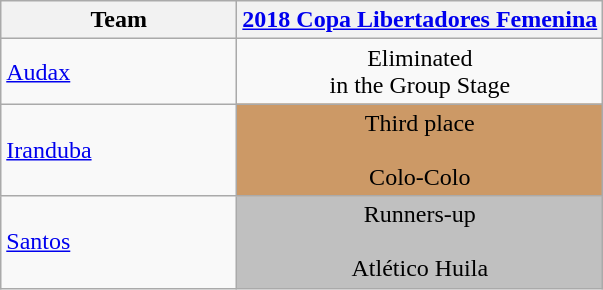<table class="wikitable">
<tr>
<th width=150>Team</th>
<th width=><a href='#'>2018 Copa Libertadores Femenina</a></th>
</tr>
<tr>
<td><a href='#'>Audax</a></td>
<td align=center>Eliminated<br>in the Group Stage</td>
</tr>
<tr>
<td><a href='#'>Iranduba</a></td>
<td align=center bgcolor=#cc9966>Third place<br><br> Colo-Colo</td>
</tr>
<tr>
<td><a href='#'>Santos</a></td>
<td align=center bgcolor=silver>Runners-up<br><br> Atlético Huila</td>
</tr>
</table>
